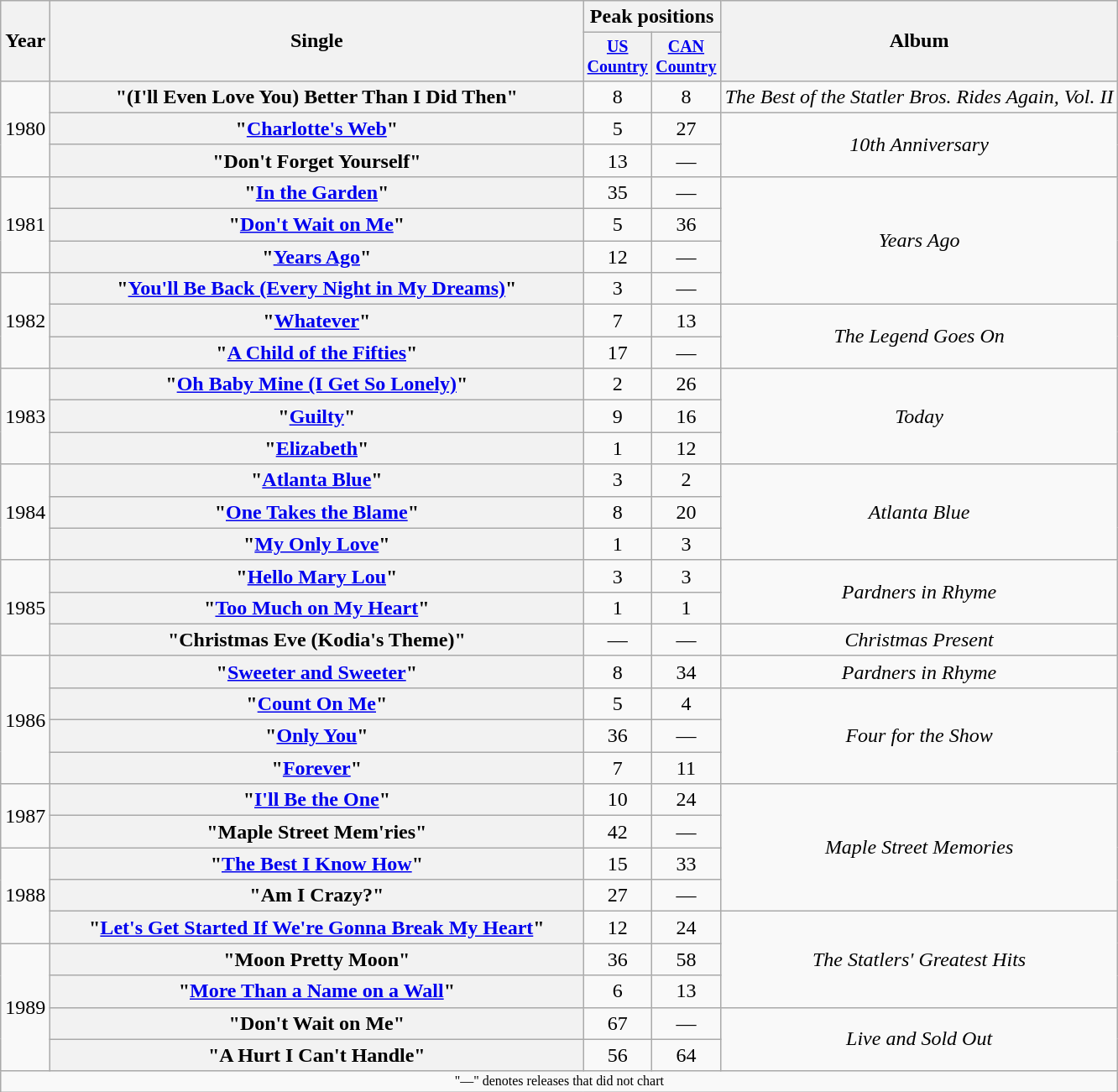<table class="wikitable plainrowheaders" style="text-align:center;">
<tr>
<th rowspan="2">Year</th>
<th rowspan="2" style="width:26em;">Single</th>
<th colspan="2">Peak positions</th>
<th rowspan="2">Album</th>
</tr>
<tr style="font-size:smaller;">
<th width="45"><a href='#'>US Country</a><br></th>
<th width="45"><a href='#'>CAN Country</a><br></th>
</tr>
<tr>
<td rowspan="3">1980</td>
<th scope="row">"(I'll Even Love You) Better Than I Did Then"</th>
<td>8</td>
<td>8</td>
<td><em>The Best of the Statler Bros. Rides Again, Vol. II</em></td>
</tr>
<tr>
<th scope="row">"<a href='#'>Charlotte's Web</a>"</th>
<td>5</td>
<td>27</td>
<td rowspan="2"><em>10th Anniversary</em></td>
</tr>
<tr>
<th scope="row">"Don't Forget Yourself"</th>
<td>13</td>
<td>—</td>
</tr>
<tr>
<td rowspan="3">1981</td>
<th scope="row">"<a href='#'>In the Garden</a>"</th>
<td>35</td>
<td>—</td>
<td rowspan="4"><em>Years Ago</em></td>
</tr>
<tr>
<th scope="row">"<a href='#'>Don't Wait on Me</a>"</th>
<td>5</td>
<td>36</td>
</tr>
<tr>
<th scope="row">"<a href='#'>Years Ago</a>"</th>
<td>12</td>
<td>—</td>
</tr>
<tr>
<td rowspan="3">1982</td>
<th scope="row">"<a href='#'>You'll Be Back (Every Night in My Dreams)</a>"</th>
<td>3</td>
<td>—</td>
</tr>
<tr>
<th scope="row">"<a href='#'>Whatever</a>"</th>
<td>7</td>
<td>13</td>
<td rowspan="2"><em>The Legend Goes On</em></td>
</tr>
<tr>
<th scope="row">"<a href='#'>A Child of the Fifties</a>"</th>
<td>17</td>
<td>—</td>
</tr>
<tr>
<td rowspan="3">1983</td>
<th scope="row">"<a href='#'>Oh Baby Mine (I Get So Lonely)</a>"</th>
<td>2</td>
<td>26</td>
<td rowspan="3"><em>Today</em></td>
</tr>
<tr>
<th scope="row">"<a href='#'>Guilty</a>"</th>
<td>9</td>
<td>16</td>
</tr>
<tr>
<th scope="row">"<a href='#'>Elizabeth</a>"</th>
<td>1</td>
<td>12</td>
</tr>
<tr>
<td rowspan="3">1984</td>
<th scope="row">"<a href='#'>Atlanta Blue</a>"</th>
<td>3</td>
<td>2</td>
<td rowspan="3"><em>Atlanta Blue</em></td>
</tr>
<tr>
<th scope="row">"<a href='#'>One Takes the Blame</a>"</th>
<td>8</td>
<td>20</td>
</tr>
<tr>
<th scope="row">"<a href='#'>My Only Love</a>"</th>
<td>1</td>
<td>3</td>
</tr>
<tr>
<td rowspan="3">1985</td>
<th scope="row">"<a href='#'>Hello Mary Lou</a>"</th>
<td>3</td>
<td>3</td>
<td rowspan="2"><em>Pardners in Rhyme</em></td>
</tr>
<tr>
<th scope="row">"<a href='#'>Too Much on My Heart</a>"</th>
<td>1</td>
<td>1</td>
</tr>
<tr>
<th scope="row">"Christmas Eve (Kodia's Theme)"</th>
<td>—</td>
<td>—</td>
<td><em>Christmas Present</em></td>
</tr>
<tr>
<td rowspan="4">1986</td>
<th scope="row">"<a href='#'>Sweeter and Sweeter</a>"</th>
<td>8</td>
<td>34</td>
<td><em>Pardners in Rhyme</em></td>
</tr>
<tr>
<th scope="row">"<a href='#'>Count On Me</a>"</th>
<td>5</td>
<td>4</td>
<td rowspan="3"><em>Four for the Show</em></td>
</tr>
<tr>
<th scope="row">"<a href='#'>Only You</a>"</th>
<td>36</td>
<td>—</td>
</tr>
<tr>
<th scope="row">"<a href='#'>Forever</a>"</th>
<td>7</td>
<td>11</td>
</tr>
<tr>
<td rowspan="2">1987</td>
<th scope="row">"<a href='#'>I'll Be the One</a>"</th>
<td>10</td>
<td>24</td>
<td rowspan="4"><em>Maple Street Memories</em></td>
</tr>
<tr>
<th scope="row">"Maple Street Mem'ries"</th>
<td>42</td>
<td>—</td>
</tr>
<tr>
<td rowspan="3">1988</td>
<th scope="row">"<a href='#'>The Best I Know How</a>"</th>
<td>15</td>
<td>33</td>
</tr>
<tr>
<th scope="row">"Am I Crazy?"</th>
<td>27</td>
<td>—</td>
</tr>
<tr>
<th scope="row">"<a href='#'>Let's Get Started If We're Gonna Break My Heart</a>"</th>
<td>12</td>
<td>24</td>
<td rowspan="3"><em>The Statlers' Greatest Hits</em></td>
</tr>
<tr>
<td rowspan="4">1989</td>
<th scope="row">"Moon Pretty Moon"</th>
<td>36</td>
<td>58</td>
</tr>
<tr>
<th scope="row">"<a href='#'>More Than a Name on a Wall</a>"</th>
<td>6</td>
<td>13</td>
</tr>
<tr>
<th scope="row">"Don't Wait on Me" </th>
<td>67</td>
<td>—</td>
<td rowspan="2"><em>Live and Sold Out</em></td>
</tr>
<tr>
<th scope="row">"A Hurt I Can't Handle"</th>
<td>56</td>
<td>64</td>
</tr>
<tr>
<td colspan="5" style="font-size: 8pt">"—" denotes releases that did not chart</td>
</tr>
</table>
